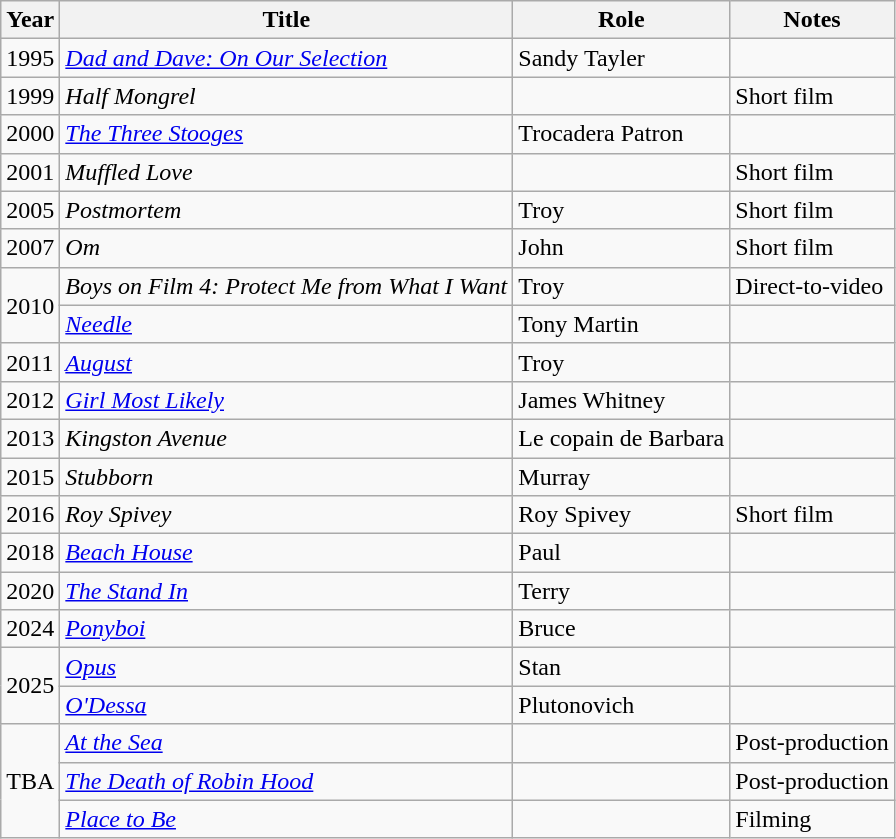<table class="wikitable sortable">
<tr>
<th>Year</th>
<th>Title</th>
<th>Role</th>
<th class="unsortable">Notes</th>
</tr>
<tr>
<td>1995</td>
<td><em><a href='#'>Dad and Dave: On Our Selection</a></em></td>
<td>Sandy Tayler</td>
<td></td>
</tr>
<tr>
<td>1999</td>
<td><em>Half Mongrel</em></td>
<td></td>
<td>Short film</td>
</tr>
<tr>
<td>2000</td>
<td><em><a href='#'>The Three Stooges</a></em></td>
<td>Trocadera Patron</td>
<td></td>
</tr>
<tr>
<td>2001</td>
<td><em>Muffled Love</em></td>
<td></td>
<td>Short film</td>
</tr>
<tr>
<td>2005</td>
<td><em>Postmortem</em></td>
<td>Troy</td>
<td>Short film</td>
</tr>
<tr>
<td>2007</td>
<td><em>Om</em></td>
<td>John</td>
<td>Short film</td>
</tr>
<tr>
<td rowspan="2">2010</td>
<td><em>Boys on Film 4: Protect Me from What I Want</em></td>
<td>Troy</td>
<td>Direct-to-video</td>
</tr>
<tr>
<td><em><a href='#'>Needle</a></em></td>
<td>Tony Martin</td>
<td></td>
</tr>
<tr>
<td>2011</td>
<td><em><a href='#'>August</a></em></td>
<td>Troy</td>
<td></td>
</tr>
<tr>
<td>2012</td>
<td><em><a href='#'>Girl Most Likely</a></em></td>
<td>James Whitney</td>
<td></td>
</tr>
<tr>
<td>2013</td>
<td><em>Kingston Avenue</em></td>
<td>Le copain de Barbara</td>
<td></td>
</tr>
<tr>
<td>2015</td>
<td><em>Stubborn</em></td>
<td>Murray</td>
<td></td>
</tr>
<tr>
<td>2016</td>
<td><em>Roy Spivey</em></td>
<td>Roy Spivey</td>
<td>Short film</td>
</tr>
<tr>
<td>2018</td>
<td><em><a href='#'>Beach House</a></em></td>
<td>Paul</td>
<td></td>
</tr>
<tr>
<td>2020</td>
<td><em><a href='#'>The Stand In</a></em></td>
<td>Terry</td>
<td></td>
</tr>
<tr>
<td>2024</td>
<td><em><a href='#'>Ponyboi</a></em></td>
<td>Bruce</td>
<td></td>
</tr>
<tr>
<td rowspan="2">2025</td>
<td><em><a href='#'>Opus</a></em></td>
<td>Stan</td>
<td></td>
</tr>
<tr>
<td><em><a href='#'>O'Dessa</a></em></td>
<td>Plutonovich</td>
<td></td>
</tr>
<tr>
<td rowspan="3">TBA</td>
<td><em><a href='#'>At the Sea</a></em></td>
<td></td>
<td>Post-production</td>
</tr>
<tr>
<td><em><a href='#'>The Death of Robin Hood</a></em></td>
<td></td>
<td>Post-production</td>
</tr>
<tr>
<td><em><a href='#'>Place to Be</a></em></td>
<td></td>
<td>Filming</td>
</tr>
</table>
